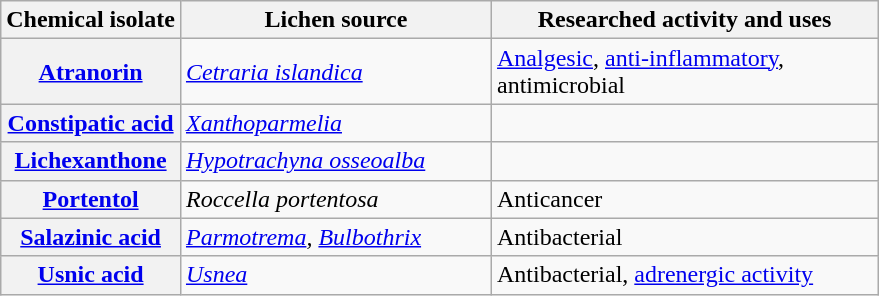<table class="wikitable">
<tr>
<th scope="col">Chemical isolate</th>
<th scope="col" width="200px">Lichen source</th>
<th scope="col" width="250px">Researched activity and uses</th>
</tr>
<tr>
<th><a href='#'>Atranorin</a></th>
<td><em><a href='#'>Cetraria islandica</a></em></td>
<td><a href='#'>Analgesic</a>, <a href='#'>anti-inflammatory</a>, antimicrobial</td>
</tr>
<tr>
<th><a href='#'>Constipatic acid</a></th>
<td><em><a href='#'>Xanthoparmelia</a></em></td>
<td></td>
</tr>
<tr>
<th><a href='#'>Lichexanthone</a></th>
<td><em><a href='#'>Hypotrachyna osseoalba</a></em></td>
<td></td>
</tr>
<tr>
<th><a href='#'>Portentol</a></th>
<td><em>Roccella portentosa</em></td>
<td>Anticancer</td>
</tr>
<tr>
<th><a href='#'>Salazinic acid</a></th>
<td><em><a href='#'>Parmotrema</a>, <a href='#'>Bulbothrix</a></em></td>
<td>Antibacterial</td>
</tr>
<tr>
<th><a href='#'>Usnic acid</a></th>
<td><em><a href='#'>Usnea</a></em></td>
<td>Antibacterial,  <a href='#'>adrenergic activity</a></td>
</tr>
</table>
